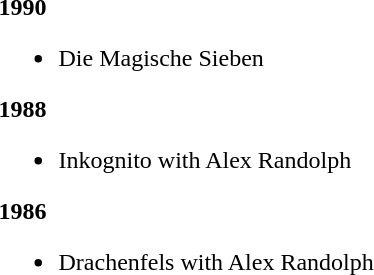<table>
<tr>
<td><strong>1990</strong><br><ul><li>Die Magische Sieben</li></ul><strong>1988</strong><ul><li>Inkognito with Alex Randolph</li></ul><strong>1986</strong><ul><li>Drachenfels with Alex Randolph</li></ul></td>
</tr>
</table>
